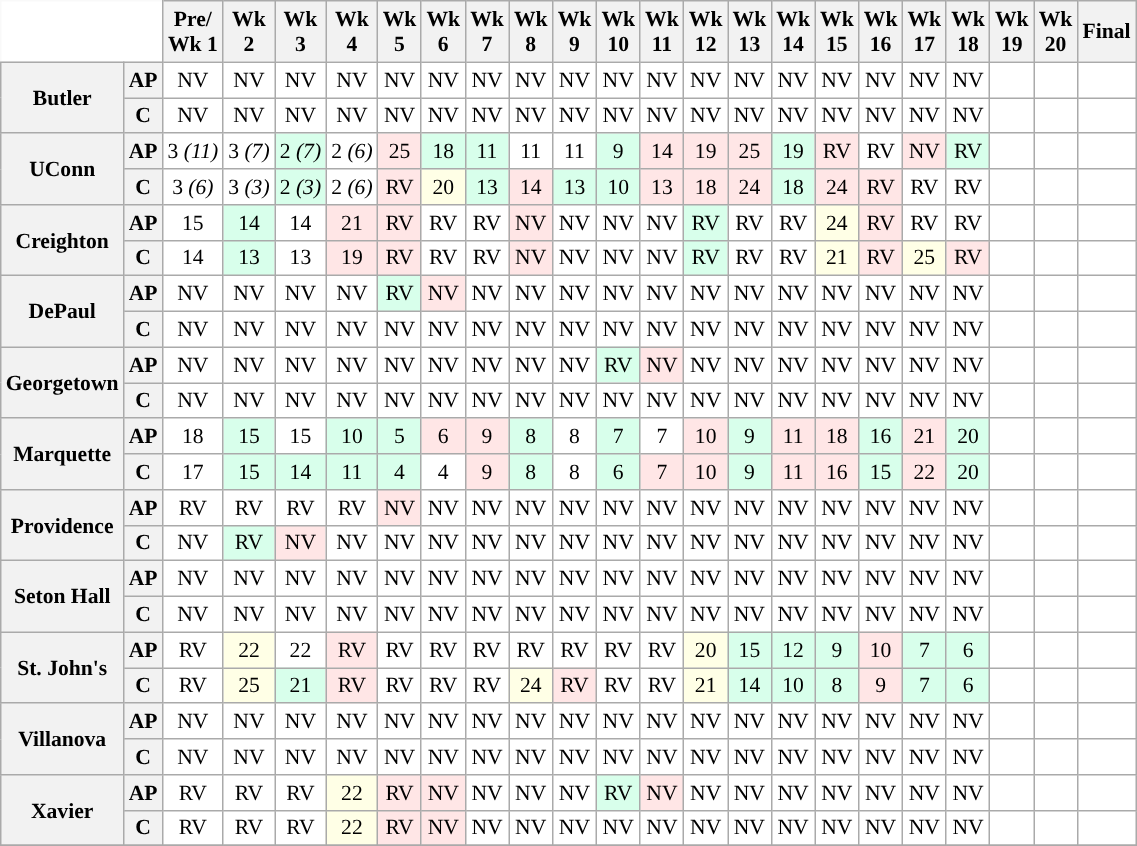<table class="wikitable" style="white-space:nowrap;font-size:90%;text-align:center;">
<tr>
<th colspan=2 style="background:white; border-top-style:hidden; border-left-style:hidden;"> </th>
<th>Pre/<br>Wk 1</th>
<th>Wk<br>2</th>
<th>Wk<br>3</th>
<th>Wk<br>4</th>
<th>Wk<br>5</th>
<th>Wk<br>6</th>
<th>Wk<br>7</th>
<th>Wk<br>8</th>
<th>Wk<br>9</th>
<th>Wk<br>10</th>
<th>Wk<br>11</th>
<th>Wk<br>12</th>
<th>Wk<br>13</th>
<th>Wk<br>14</th>
<th>Wk<br>15</th>
<th>Wk<br>16</th>
<th>Wk<br>17</th>
<th>Wk<br>18</th>
<th>Wk<br>19</th>
<th>Wk<br>20</th>
<th>Final</th>
</tr>
<tr>
<th rowspan=2>Butler</th>
<th>AP</th>
<td style="background:#FFF;">NV</td>
<td style="background:#FFF;">NV</td>
<td style="background:#FFF;">NV</td>
<td style="background:#FFF;">NV</td>
<td style="background:#FFF;">NV</td>
<td style="background:#FFF;">NV</td>
<td style="background:#FFF;">NV</td>
<td style="background:#FFF;">NV</td>
<td style="background:#FFF;">NV</td>
<td style="background:#FFF;">NV</td>
<td style="background:#FFF;">NV</td>
<td style="background:#FFF;">NV</td>
<td style="background:#FFF;">NV</td>
<td style="background:#FFF;">NV</td>
<td style="background:#FFF;">NV</td>
<td style="background:#FFF;">NV</td>
<td style="background:#FFF;">NV</td>
<td style="background:#FFF;">NV</td>
<td style="background:#FFF;"></td>
<td style="background:#FFF;"></td>
<td style="background:#FFF;"></td>
</tr>
<tr>
<th>C</th>
<td style="background:#FFF;">NV</td>
<td style="background:#FFF;">NV</td>
<td style="background:#FFF;">NV</td>
<td style="background:#FFF;">NV</td>
<td style="background:#FFF;">NV</td>
<td style="background:#FFF;">NV</td>
<td style="background:#FFF;">NV</td>
<td style="background:#FFF;">NV</td>
<td style="background:#FFF;">NV</td>
<td style="background:#FFF;">NV</td>
<td style="background:#FFF;">NV</td>
<td style="background:#FFF;">NV</td>
<td style="background:#FFF;">NV</td>
<td style="background:#FFF;">NV</td>
<td style="background:#FFF;">NV</td>
<td style="background:#FFF;">NV</td>
<td style="background:#FFF;">NV</td>
<td style="background:#FFF;">NV</td>
<td style="background:#FFF;"></td>
<td style="background:#FFF;"></td>
<td style="background:#FFF;"></td>
</tr>
<tr>
<th rowspan=2>UConn</th>
<th>AP</th>
<td style="background:#FFF;">3 <em>(11)</em></td>
<td style="background:#FFF;">3 <em>(7)</em></td>
<td style="background:#d8ffeb;">2 <em>(7)</em></td>
<td style="background:#FFF;">2 <em>(6)</em></td>
<td style="background:#ffe6e6;">25</td>
<td style="background:#d8ffeb;">18</td>
<td style="background:#d8ffeb;">11</td>
<td style="background:#FFF;">11</td>
<td style="background:#FFF;">11</td>
<td style="background:#d8ffeb;">9</td>
<td style="background:#ffe6e6;">14</td>
<td style="background:#ffe6e6;">19</td>
<td style="background:#ffe6e6;">25</td>
<td style="background:#d8ffeb;">19</td>
<td style="background:#ffe6e6;">RV</td>
<td style="background:#FFF;">RV</td>
<td style="background:#ffe6e6;">NV</td>
<td style="background:#d8ffeb;">RV</td>
<td style="background:#FFF;"></td>
<td style="background:#FFF;"></td>
<td style="background:#FFF;"></td>
</tr>
<tr>
<th>C</th>
<td style="background:#FFF;">3 <em>(6)</em></td>
<td style="background:#FFF;">3 <em>(3)</em></td>
<td style="background:#d8ffeb;">2 <em>(3)</em></td>
<td style="background:#FFF;">2 <em>(6)</em></td>
<td style="background:#ffe6e6;">RV</td>
<td style="background:#ffffe6;">20</td>
<td style="background:#d8ffeb;">13</td>
<td style="background:#ffe6e6;">14</td>
<td style="background:#d8ffeb;">13</td>
<td style="background:#d8ffeb;">10</td>
<td style="background:#ffe6e6;">13</td>
<td style="background:#ffe6e6;">18</td>
<td style="background:#ffe6e6;">24</td>
<td style="background:#d8ffeb;">18</td>
<td style="background:#ffe6e6;">24</td>
<td style="background:#ffe6e6;">RV</td>
<td style="background:#FFF;">RV</td>
<td style="background:#FFF;">RV</td>
<td style="background:#FFF;"></td>
<td style="background:#FFF;"></td>
<td style="background:#FFF;"></td>
</tr>
<tr>
<th rowspan=2 style=>Creighton</th>
<th>AP</th>
<td style="background:#FFF;">15</td>
<td style="background:#d8ffeb;">14</td>
<td style="background:#FFF;">14</td>
<td style="background:#ffe6e6;">21</td>
<td style="background:#ffe6e6;">RV</td>
<td style="background:#FFF;">RV</td>
<td style="background:#FFF;">RV</td>
<td style="background:#ffe6e6;">NV</td>
<td style="background:#FFF;">NV</td>
<td style="background:#FFF;">NV</td>
<td style="background:#FFF;">NV</td>
<td style="background:#d8ffeb;">RV</td>
<td style="background:#FFF;">RV</td>
<td style="background:#FFF;">RV</td>
<td style="background:#ffffe6;">24</td>
<td style="background:#ffe6e6;">RV</td>
<td style="background:#FFF;">RV</td>
<td style="background:#FFF;">RV</td>
<td style="background:#FFF;"></td>
<td style="background:#FFF;"></td>
<td style="background:#FFF;"></td>
</tr>
<tr>
<th>C</th>
<td style="background:#FFF;">14</td>
<td style="background:#d8ffeb;">13</td>
<td style="background:#FFF;">13</td>
<td style="background:#ffe6e6;">19</td>
<td style="background:#ffe6e6;">RV</td>
<td style="background:#FFF;">RV</td>
<td style="background:#FFF;">RV</td>
<td style="background:#ffe6e6;">NV</td>
<td style="background:#FFF;">NV</td>
<td style="background:#FFF;">NV</td>
<td style="background:#FFF;">NV</td>
<td style="background:#d8ffeb;">RV</td>
<td style="background:#FFF;">RV</td>
<td style="background:#FFF;">RV</td>
<td style="background:#ffffe6;">21</td>
<td style="background:#ffe6e6;">RV</td>
<td style="background:#ffffe6;">25</td>
<td style="background:#ffe6e6;">RV</td>
<td style="background:#FFF;"></td>
<td style="background:#FFF;"></td>
<td style="background:#FFF;"></td>
</tr>
<tr>
<th rowspan=2 style=>DePaul</th>
<th>AP</th>
<td style="background:#FFF;">NV</td>
<td style="background:#FFF;">NV</td>
<td style="background:#FFF;">NV</td>
<td style="background:#FFF;">NV</td>
<td style="background:#d8ffeb;">RV</td>
<td style="background:#ffe6e6;">NV</td>
<td style="background:#FFF;">NV</td>
<td style="background:#FFF;">NV</td>
<td style="background:#FFF;">NV</td>
<td style="background:#FFF;">NV</td>
<td style="background:#FFF;">NV</td>
<td style="background:#FFF;">NV</td>
<td style="background:#FFF;">NV</td>
<td style="background:#FFF;">NV</td>
<td style="background:#FFF;">NV</td>
<td style="background:#FFF;">NV</td>
<td style="background:#FFF;">NV</td>
<td style="background:#FFF;">NV</td>
<td style="background:#FFF;"></td>
<td style="background:#FFF;"></td>
<td style="background:#FFF;"></td>
</tr>
<tr>
<th>C</th>
<td style="background:#FFF;">NV</td>
<td style="background:#FFF;">NV</td>
<td style="background:#FFF;">NV</td>
<td style="background:#FFF;">NV</td>
<td style="background:#FFF;">NV</td>
<td style="background:#FFF;">NV</td>
<td style="background:#FFF;">NV</td>
<td style="background:#FFF;">NV</td>
<td style="background:#FFF;">NV</td>
<td style="background:#FFF;">NV</td>
<td style="background:#FFF;">NV</td>
<td style="background:#FFF;">NV</td>
<td style="background:#FFF;">NV</td>
<td style="background:#FFF;">NV</td>
<td style="background:#FFF;">NV</td>
<td style="background:#FFF;">NV</td>
<td style="background:#FFF;">NV</td>
<td style="background:#FFF;">NV</td>
<td style="background:#FFF;"></td>
<td style="background:#FFF;"></td>
<td style="background:#FFF;"></td>
</tr>
<tr>
<th rowspan=2 style=>Georgetown</th>
<th>AP</th>
<td style="background:#FFF;">NV</td>
<td style="background:#FFF;">NV</td>
<td style="background:#FFF;">NV</td>
<td style="background:#FFF;">NV</td>
<td style="background:#FFF;">NV</td>
<td style="background:#FFF;">NV</td>
<td style="background:#FFF;">NV</td>
<td style="background:#FFF;">NV</td>
<td style="background:#FFF;">NV</td>
<td style="background:#d8ffeb;">RV</td>
<td style="background:#ffe6e6;">NV</td>
<td style="background:#FFF;">NV</td>
<td style="background:#FFF;">NV</td>
<td style="background:#FFF;">NV</td>
<td style="background:#FFF;">NV</td>
<td style="background:#FFF;">NV</td>
<td style="background:#FFF;">NV</td>
<td style="background:#FFF;">NV</td>
<td style="background:#FFF;"></td>
<td style="background:#FFF;"></td>
<td style="background:#FFF;"></td>
</tr>
<tr>
<th>C</th>
<td style="background:#FFF;">NV</td>
<td style="background:#FFF;">NV</td>
<td style="background:#FFF;">NV</td>
<td style="background:#FFF;">NV</td>
<td style="background:#FFF;">NV</td>
<td style="background:#FFF;">NV</td>
<td style="background:#FFF;">NV</td>
<td style="background:#FFF;">NV</td>
<td style="background:#FFF;">NV</td>
<td style="background:#FFF;">NV</td>
<td style="background:#FFF;">NV</td>
<td style="background:#FFF;">NV</td>
<td style="background:#FFF;">NV</td>
<td style="background:#FFF;">NV</td>
<td style="background:#FFF;">NV</td>
<td style="background:#FFF;">NV</td>
<td style="background:#FFF;">NV</td>
<td style="background:#FFF;">NV</td>
<td style="background:#FFF;"></td>
<td style="background:#FFF;"></td>
<td style="background:#FFF;"></td>
</tr>
<tr>
<th rowspan=2 style=>Marquette</th>
<th>AP</th>
<td style="background:#FFF;">18</td>
<td style="background:#d8ffeb;">15</td>
<td style="background:#FFF;">15</td>
<td style="background:#d8ffeb;">10</td>
<td style="background:#d8ffeb;">5</td>
<td style="background:#ffe6e6;">6</td>
<td style="background:#ffe6e6;">9</td>
<td style="background:#d8ffeb;">8</td>
<td style="background:#FFF;">8</td>
<td style="background:#d8ffeb;">7</td>
<td style="background:#FFF;">7</td>
<td style="background:#ffe6e6;">10</td>
<td style="background:#d8ffeb;">9</td>
<td style="background:#ffe6e6;">11</td>
<td style="background:#ffe6e6;">18</td>
<td style="background:#d8ffeb;">16</td>
<td style="background:#ffe6e6;">21</td>
<td style="background:#d8ffeb;">20</td>
<td style="background:#FFF;"></td>
<td style="background:#FFF;"></td>
<td style="background:#FFF;"></td>
</tr>
<tr>
<th>C</th>
<td style="background:#FFF;">17</td>
<td style="background:#d8ffeb;">15</td>
<td style="background:#d8ffeb;">14</td>
<td style="background:#d8ffeb;">11</td>
<td style="background:#d8ffeb;">4</td>
<td style="background:#FFF;">4</td>
<td style="background:#ffe6e6;">9</td>
<td style="background:#d8ffeb;">8</td>
<td style="background:#FFF;">8</td>
<td style="background:#d8ffeb;">6</td>
<td style="background:#ffe6e6;">7</td>
<td style="background:#ffe6e6;">10</td>
<td style="background:#d8ffeb;">9</td>
<td style="background:#ffe6e6;">11</td>
<td style="background:#ffe6e6;">16</td>
<td style="background:#d8ffeb;">15</td>
<td style="background:#ffe6e6;">22</td>
<td style="background:#d8ffeb;">20</td>
<td style="background:#FFF;"></td>
<td style="background:#FFF;"></td>
<td style="background:#FFF;"></td>
</tr>
<tr>
<th rowspan=2 style=>Providence</th>
<th>AP</th>
<td style="background:#FFF;">RV</td>
<td style="background:#FFF;">RV</td>
<td style="background:#FFF;">RV</td>
<td style="background:#FFF;">RV</td>
<td style="background:#ffe6e6;">NV</td>
<td style="background:#FFF;">NV</td>
<td style="background:#FFF;">NV</td>
<td style="background:#FFF;">NV</td>
<td style="background:#FFF;">NV</td>
<td style="background:#FFF;">NV</td>
<td style="background:#FFF;">NV</td>
<td style="background:#FFF;">NV</td>
<td style="background:#FFF;">NV</td>
<td style="background:#FFF;">NV</td>
<td style="background:#FFF;">NV</td>
<td style="background:#FFF;">NV</td>
<td style="background:#FFF;">NV</td>
<td style="background:#FFF;">NV</td>
<td style="background:#FFF;"></td>
<td style="background:#FFF;"></td>
<td style="background:#FFF;"></td>
</tr>
<tr>
<th>C</th>
<td style="background:#FFF;">NV</td>
<td style="background:#d8ffeb;">RV</td>
<td style="background:#ffe6e6;">NV</td>
<td style="background:#FFF;">NV</td>
<td style="background:#FFF;">NV</td>
<td style="background:#FFF;">NV</td>
<td style="background:#FFF;">NV</td>
<td style="background:#FFF;">NV</td>
<td style="background:#FFF;">NV</td>
<td style="background:#FFF;">NV</td>
<td style="background:#FFF;">NV</td>
<td style="background:#FFF;">NV</td>
<td style="background:#FFF;">NV</td>
<td style="background:#FFF;">NV</td>
<td style="background:#FFF;">NV</td>
<td style="background:#FFF;">NV</td>
<td style="background:#FFF;">NV</td>
<td style="background:#FFF;">NV</td>
<td style="background:#FFF;"></td>
<td style="background:#FFF;"></td>
<td style="background:#FFF;"></td>
</tr>
<tr>
<th rowspan=2 style=>Seton Hall</th>
<th>AP</th>
<td style="background:#FFF;">NV</td>
<td style="background:#FFF;">NV</td>
<td style="background:#FFF;">NV</td>
<td style="background:#FFF;">NV</td>
<td style="background:#FFF;">NV</td>
<td style="background:#FFF;">NV</td>
<td style="background:#FFF;">NV</td>
<td style="background:#FFF;">NV</td>
<td style="background:#FFF;">NV</td>
<td style="background:#FFF;">NV</td>
<td style="background:#FFF;">NV</td>
<td style="background:#FFF;">NV</td>
<td style="background:#FFF;">NV</td>
<td style="background:#FFF;">NV</td>
<td style="background:#FFF;">NV</td>
<td style="background:#FFF;">NV</td>
<td style="background:#FFF;">NV</td>
<td style="background:#FFF;">NV</td>
<td style="background:#FFF;"></td>
<td style="background:#FFF;"></td>
<td style="background:#FFF;"></td>
</tr>
<tr>
<th>C</th>
<td style="background:#FFF;">NV</td>
<td style="background:#FFF;">NV</td>
<td style="background:#FFF;">NV</td>
<td style="background:#FFF;">NV</td>
<td style="background:#FFF;">NV</td>
<td style="background:#FFF;">NV</td>
<td style="background:#FFF;">NV</td>
<td style="background:#FFF;">NV</td>
<td style="background:#FFF;">NV</td>
<td style="background:#FFF;">NV</td>
<td style="background:#FFF;">NV</td>
<td style="background:#FFF;">NV</td>
<td style="background:#FFF;">NV</td>
<td style="background:#FFF;">NV</td>
<td style="background:#FFF;">NV</td>
<td style="background:#FFF;">NV</td>
<td style="background:#FFF;">NV</td>
<td style="background:#FFF;">NV</td>
<td style="background:#FFF;"></td>
<td style="background:#FFF;"></td>
<td style="background:#FFF;"></td>
</tr>
<tr>
<th rowspan=2>St. John's</th>
<th>AP</th>
<td style="background:#FFF;">RV</td>
<td style="background:#ffffe6;">22</td>
<td style="background:#FFF;">22</td>
<td style="background:#ffe6e6;">RV</td>
<td style="background:#FFF;">RV</td>
<td style="background:#FFF;">RV</td>
<td style="background:#FFF;">RV</td>
<td style="background:#FFF;">RV</td>
<td style="background:#FFF;">RV</td>
<td style="background:#FFF;">RV</td>
<td style="background:#FFF;">RV</td>
<td style="background:#ffffe6;">20</td>
<td style="background:#d8ffeb;">15</td>
<td style="background:#d8ffeb;">12</td>
<td style="background:#d8ffeb;">9</td>
<td style="background:#ffe6e6;">10</td>
<td style="background:#d8ffeb;">7</td>
<td style="background:#d8ffeb;">6</td>
<td style="background:#FFF;"></td>
<td style="background:#FFF;"></td>
<td style="background:#FFF;"></td>
</tr>
<tr>
<th>C</th>
<td style="background:#FFF;">RV</td>
<td style="background:#ffffe6;">25</td>
<td style="background:#d8ffeb;">21</td>
<td style="background:#ffe6e6;">RV</td>
<td style="background:#FFF;">RV</td>
<td style="background:#FFF;">RV</td>
<td style="background:#FFF;">RV</td>
<td style="background:#ffffe6;">24</td>
<td style="background:#ffe6e6;">RV</td>
<td style="background:#FFF;">RV</td>
<td style="background:#FFF;">RV</td>
<td style="background:#ffffe6;">21</td>
<td style="background:#d8ffeb;">14</td>
<td style="background:#d8ffeb;">10</td>
<td style="background:#d8ffeb;">8</td>
<td style="background:#ffe6e6;">9</td>
<td style="background:#d8ffeb;">7</td>
<td style="background:#d8ffeb;">6</td>
<td style="background:#FFF;"></td>
<td style="background:#FFF;"></td>
<td style="background:#FFF;"></td>
</tr>
<tr>
<th rowspan=2>Villanova</th>
<th>AP</th>
<td style="background:#FFF;">NV</td>
<td style="background:#FFF;">NV</td>
<td style="background:#FFF;">NV</td>
<td style="background:#FFF;">NV</td>
<td style="background:#FFF;">NV</td>
<td style="background:#FFF;">NV</td>
<td style="background:#FFF;">NV</td>
<td style="background:#FFF;">NV</td>
<td style="background:#FFF;">NV</td>
<td style="background:#FFF;">NV</td>
<td style="background:#FFF;">NV</td>
<td style="background:#FFF;">NV</td>
<td style="background:#FFF;">NV</td>
<td style="background:#FFF;">NV</td>
<td style="background:#FFF;">NV</td>
<td style="background:#FFF;">NV</td>
<td style="background:#FFF;">NV</td>
<td style="background:#FFF;">NV</td>
<td style="background:#FFF;"></td>
<td style="background:#FFF;"></td>
<td style="background:#FFF;"></td>
</tr>
<tr>
<th>C</th>
<td style="background:#FFF;">NV</td>
<td style="background:#FFF;">NV</td>
<td style="background:#FFF;">NV</td>
<td style="background:#FFF;">NV</td>
<td style="background:#FFF;">NV</td>
<td style="background:#FFF;">NV</td>
<td style="background:#FFF;">NV</td>
<td style="background:#FFF;">NV</td>
<td style="background:#FFF;">NV</td>
<td style="background:#FFF;">NV</td>
<td style="background:#FFF;">NV</td>
<td style="background:#FFF;">NV</td>
<td style="background:#FFF;">NV</td>
<td style="background:#FFF;">NV</td>
<td style="background:#FFF;">NV</td>
<td style="background:#FFF;">NV</td>
<td style="background:#FFF;">NV</td>
<td style="background:#FFF;">NV</td>
<td style="background:#FFF;"></td>
<td style="background:#FFF;"></td>
<td style="background:#FFF;"></td>
</tr>
<tr>
<th rowspan=2 style=>Xavier</th>
<th>AP</th>
<td style="background:#FFF;">RV</td>
<td style="background:#FFF;">RV</td>
<td style="background:#FFF;">RV</td>
<td style="background:#ffffe6;">22</td>
<td style="background:#ffe6e6;">RV</td>
<td style="background:#ffe6e6;">NV</td>
<td style="background:#FFF;">NV</td>
<td style="background:#FFF;">NV</td>
<td style="background:#FFF;">NV</td>
<td style="background:#d8ffeb;">RV</td>
<td style="background:#ffe6e6;">NV</td>
<td style="background:#FFF;">NV</td>
<td style="background:#FFF;">NV</td>
<td style="background:#FFF;">NV</td>
<td style="background:#FFF;">NV</td>
<td style="background:#FFF;">NV</td>
<td style="background:#FFF;">NV</td>
<td style="background:#FFF;">NV</td>
<td style="background:#FFF;"></td>
<td style="background:#FFF;"></td>
<td style="background:#FFF;"></td>
</tr>
<tr>
<th>C</th>
<td style="background:#FFF;">RV</td>
<td style="background:#FFF;">RV</td>
<td style="background:#FFF;">RV</td>
<td style="background:#ffffe6;">22</td>
<td style="background:#ffe6e6;">RV</td>
<td style="background:#ffe6e6;">NV</td>
<td style="background:#FFF;">NV</td>
<td style="background:#FFF;">NV</td>
<td style="background:#FFF;">NV</td>
<td style="background:#FFF;">NV</td>
<td style="background:#FFF;">NV</td>
<td style="background:#FFF;">NV</td>
<td style="background:#FFF;">NV</td>
<td style="background:#FFF;">NV</td>
<td style="background:#FFF;">NV</td>
<td style="background:#FFF;">NV</td>
<td style="background:#FFF;">NV</td>
<td style="background:#FFF;">NV</td>
<td style="background:#FFF;"></td>
<td style="background:#FFF;"></td>
<td style="background:#FFF;"></td>
</tr>
<tr>
</tr>
</table>
